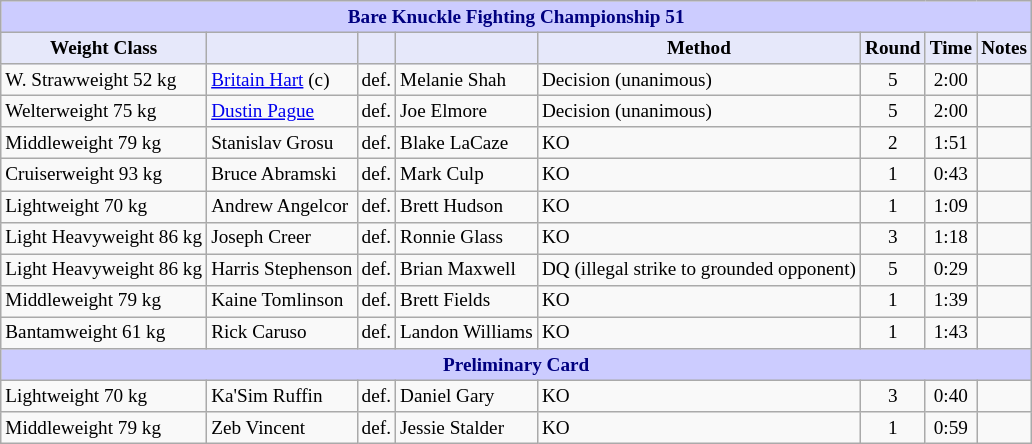<table class="wikitable" style="font-size: 80%;">
<tr>
<th colspan="8" style="background-color: #ccf; color: #000080; text-align: center;"><strong>Bare Knuckle Fighting Championship 51</strong></th>
</tr>
<tr>
<th colspan="1" style="background-color: #E6E8FA; color: #000000; text-align: center;">Weight Class</th>
<th colspan="1" style="background-color: #E6E8FA; color: #000000; text-align: center;"></th>
<th colspan="1" style="background-color: #E6E8FA; color: #000000; text-align: center;"></th>
<th colspan="1" style="background-color: #E6E8FA; color: #000000; text-align: center;"></th>
<th colspan="1" style="background-color: #E6E8FA; color: #000000; text-align: center;">Method</th>
<th colspan="1" style="background-color: #E6E8FA; color: #000000; text-align: center;">Round</th>
<th colspan="1" style="background-color: #E6E8FA; color: #000000; text-align: center;">Time</th>
<th colspan="1" style="background-color: #E6E8FA; color: #000000; text-align: center;">Notes</th>
</tr>
<tr>
<td>W. Strawweight 52 kg</td>
<td> <a href='#'>Britain Hart</a> (c)</td>
<td align=center>def.</td>
<td> Melanie Shah</td>
<td>Decision (unanimous)</td>
<td align=center>5</td>
<td align=center>2:00</td>
<td></td>
</tr>
<tr>
<td>Welterweight 75 kg</td>
<td> <a href='#'>Dustin Pague</a></td>
<td align=center>def.</td>
<td> Joe Elmore</td>
<td>Decision (unanimous)</td>
<td align=center>5</td>
<td align=center>2:00</td>
<td></td>
</tr>
<tr>
<td>Middleweight 79 kg</td>
<td> Stanislav Grosu</td>
<td align=center>def.</td>
<td> Blake LaCaze</td>
<td>KO</td>
<td align=center>2</td>
<td align=center>1:51</td>
<td></td>
</tr>
<tr>
<td>Cruiserweight 93 kg</td>
<td> Bruce Abramski</td>
<td align=center>def.</td>
<td> Mark Culp</td>
<td>KO</td>
<td align=center>1</td>
<td align=center>0:43</td>
<td></td>
</tr>
<tr>
<td>Lightweight 70 kg</td>
<td> Andrew Angelcor</td>
<td align=center>def.</td>
<td> Brett Hudson</td>
<td>KO</td>
<td align=center>1</td>
<td align=center>1:09</td>
<td></td>
</tr>
<tr>
<td>Light Heavyweight 86 kg</td>
<td> Joseph Creer</td>
<td align=center>def.</td>
<td> Ronnie Glass</td>
<td>KO</td>
<td align=center>3</td>
<td align=center>1:18</td>
<td></td>
</tr>
<tr>
<td>Light Heavyweight 86 kg</td>
<td> Harris Stephenson</td>
<td align=center>def.</td>
<td> Brian Maxwell</td>
<td>DQ (illegal strike to grounded opponent)</td>
<td align=center>5</td>
<td align=center>0:29</td>
<td></td>
</tr>
<tr>
<td>Middleweight 79 kg</td>
<td> Kaine Tomlinson</td>
<td align=center>def.</td>
<td> Brett Fields</td>
<td>KO</td>
<td align=center>1</td>
<td align=center>1:39</td>
<td></td>
</tr>
<tr>
<td>Bantamweight 61 kg</td>
<td> Rick Caruso</td>
<td align=center>def.</td>
<td> Landon Williams</td>
<td>KO</td>
<td align=center>1</td>
<td align=center>1:43</td>
<td></td>
</tr>
<tr>
<th colspan="8" style="background-color: #ccf; color: #000080; text-align: center;"><strong>Preliminary Card</strong></th>
</tr>
<tr>
<td>Lightweight 70 kg</td>
<td> Ka'Sim Ruffin</td>
<td align=center>def.</td>
<td> Daniel Gary</td>
<td>KO</td>
<td align=center>3</td>
<td align=center>0:40</td>
<td></td>
</tr>
<tr>
<td>Middleweight 79 kg</td>
<td> Zeb Vincent</td>
<td align=center>def.</td>
<td> Jessie Stalder</td>
<td>KO</td>
<td align=center>1</td>
<td align=center>0:59</td>
<td></td>
</tr>
</table>
